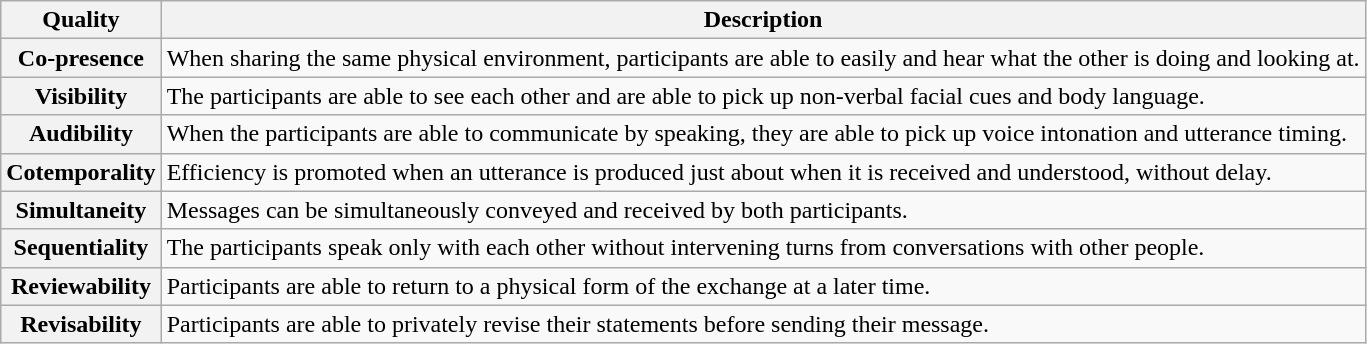<table class=wikitable>
<tr>
<th scope="col">Quality</th>
<th scope="col">Description</th>
</tr>
<tr>
<th align="center">Co-presence</th>
<td>When sharing the same physical environment, participants are able to easily and hear what the other is doing and looking at.</td>
</tr>
<tr>
<th align="center">Visibility</th>
<td>The participants are able to see each other and are able to pick up non-verbal facial cues and body language.</td>
</tr>
<tr>
<th align="center">Audibility</th>
<td>When the participants are able to communicate by speaking, they are able to pick up voice intonation and utterance timing.</td>
</tr>
<tr>
<th align="center">Cotemporality</th>
<td>Efficiency is promoted when an utterance is produced just about when it is received and understood, without delay.</td>
</tr>
<tr>
<th align="center">Simultaneity</th>
<td>Messages can be simultaneously conveyed and received by both participants.</td>
</tr>
<tr>
<th align="center">Sequentiality</th>
<td>The participants speak only with each other without intervening turns from conversations with other people.</td>
</tr>
<tr>
<th align="center">Reviewability</th>
<td>Participants are able to return to a physical form of the exchange at a later time.</td>
</tr>
<tr>
<th align="center">Revisability</th>
<td>Participants are able to privately revise their statements before sending their message.</td>
</tr>
</table>
